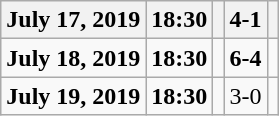<table class="wikitable">
<tr>
<th><strong>July 17, 2019</strong></th>
<th>18:30</th>
<th></th>
<th>4-1</th>
<th></th>
</tr>
<tr>
<td><strong>July 18, 2019</strong></td>
<td><strong>18:30</strong></td>
<td></td>
<td><strong>6-4</strong></td>
<td></td>
</tr>
<tr>
<td><strong>July 19, 2019</strong></td>
<td><strong>18:30</strong></td>
<td></td>
<td>3-0</td>
<td></td>
</tr>
</table>
